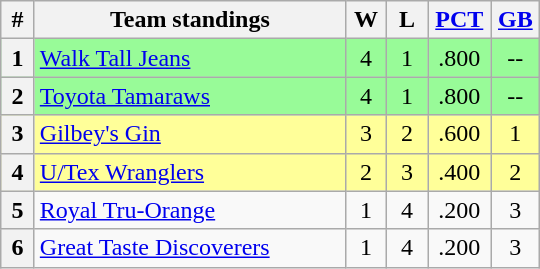<table class="wikitable" style="text-align:center;">
<tr>
<th width=15>#</th>
<th width=200>Team standings</th>
<th width=20>W</th>
<th width=20>L</th>
<th width=35><a href='#'>PCT</a></th>
<th width=25><a href='#'>GB</a></th>
</tr>
<tr align=center bgcolor="#98fb98">
<th>1</th>
<td align=left><a href='#'>Walk Tall Jeans</a></td>
<td>4</td>
<td>1</td>
<td>.800</td>
<td>--</td>
</tr>
<tr align=center bgcolor="#98fb98">
<th>2</th>
<td align=left><a href='#'>Toyota Tamaraws</a></td>
<td>4</td>
<td>1</td>
<td>.800</td>
<td>--</td>
</tr>
<tr align=center bgcolor="#FFFF99">
<th>3</th>
<td align=left><a href='#'>Gilbey's Gin</a></td>
<td>3</td>
<td>2</td>
<td>.600</td>
<td>1</td>
</tr>
<tr align=center bgcolor="#FFFF99">
<th>4</th>
<td align=left><a href='#'>U/Tex Wranglers</a></td>
<td>2</td>
<td>3</td>
<td>.400</td>
<td>2</td>
</tr>
<tr align=center bgcolor=>
<th>5</th>
<td align=left><a href='#'>Royal Tru-Orange</a></td>
<td>1</td>
<td>4</td>
<td>.200</td>
<td>3</td>
</tr>
<tr align=center bgcolor=>
<th>6</th>
<td align=left><a href='#'>Great Taste Discoverers</a></td>
<td>1</td>
<td>4</td>
<td>.200</td>
<td>3</td>
</tr>
</table>
